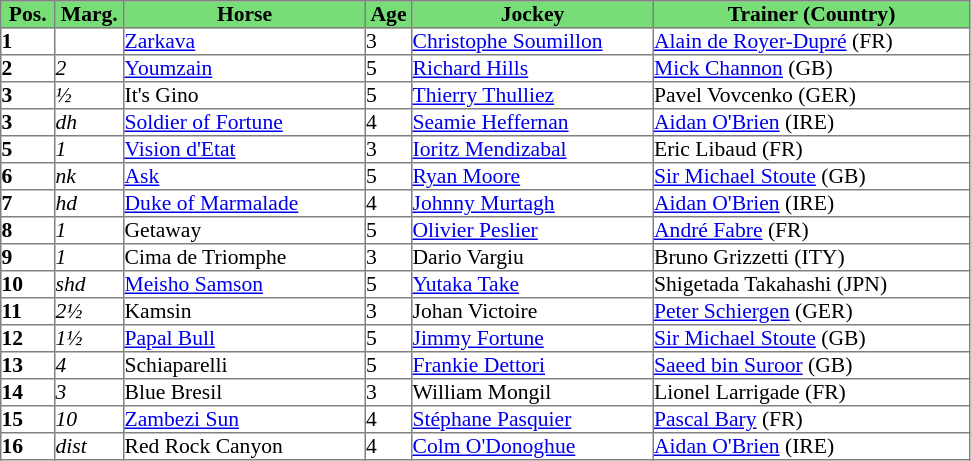<table class = "sortable" | border="1" cellpadding="0" style="border-collapse: collapse; font-size:90%">
<tr style="background:#7d7; text-align:center;">
<th style="width:35px;"><strong>Pos.</strong></th>
<th style="width:45px;"><strong>Marg.</strong></th>
<th style="width:160px;"><strong>Horse</strong></th>
<th style="width:30px;"><strong>Age</strong></th>
<th style="width:160px;"><strong>Jockey</strong></th>
<th style="width:210px;"><strong>Trainer (Country)</strong></th>
</tr>
<tr>
<td><strong>1</strong></td>
<td></td>
<td><a href='#'>Zarkava</a></td>
<td>3</td>
<td><a href='#'>Christophe Soumillon</a></td>
<td><a href='#'>Alain de Royer-Dupré</a> (FR)</td>
</tr>
<tr>
<td><strong>2</strong></td>
<td><em>2</em></td>
<td><a href='#'>Youmzain</a></td>
<td>5</td>
<td><a href='#'>Richard Hills</a></td>
<td><a href='#'>Mick Channon</a> (GB)</td>
</tr>
<tr>
<td><strong>3</strong></td>
<td><em>½</em></td>
<td>It's Gino</td>
<td>5</td>
<td><a href='#'>Thierry Thulliez</a></td>
<td>Pavel Vovcenko (GER)</td>
</tr>
<tr>
<td><strong>3</strong></td>
<td><em>dh</em></td>
<td><a href='#'>Soldier of Fortune</a></td>
<td>4</td>
<td><a href='#'>Seamie Heffernan</a></td>
<td><a href='#'>Aidan O'Brien</a> (IRE)</td>
</tr>
<tr>
<td><strong>5</strong></td>
<td><em>1</em></td>
<td><a href='#'>Vision d'Etat</a></td>
<td>3</td>
<td><a href='#'>Ioritz Mendizabal</a></td>
<td>Eric Libaud (FR)</td>
</tr>
<tr>
<td><strong>6</strong></td>
<td><em>nk</em></td>
<td><a href='#'>Ask</a></td>
<td>5</td>
<td><a href='#'>Ryan Moore</a></td>
<td><a href='#'>Sir Michael Stoute</a> (GB)</td>
</tr>
<tr>
<td><strong>7</strong></td>
<td><em>hd</em></td>
<td><a href='#'>Duke of Marmalade</a></td>
<td>4</td>
<td><a href='#'>Johnny Murtagh</a></td>
<td><a href='#'>Aidan O'Brien</a> (IRE)</td>
</tr>
<tr>
<td><strong>8</strong></td>
<td><em>1</em></td>
<td>Getaway</td>
<td>5</td>
<td><a href='#'>Olivier Peslier</a></td>
<td><a href='#'>André Fabre</a> (FR)</td>
</tr>
<tr>
<td><strong>9</strong></td>
<td><em>1</em></td>
<td>Cima de Triomphe</td>
<td>3</td>
<td>Dario Vargiu</td>
<td>Bruno Grizzetti (ITY)</td>
</tr>
<tr>
<td><strong>10</strong></td>
<td><em>shd</em></td>
<td><a href='#'>Meisho Samson</a></td>
<td>5</td>
<td><a href='#'>Yutaka Take</a></td>
<td>Shigetada Takahashi (JPN)</td>
</tr>
<tr>
<td><strong>11</strong></td>
<td><em>2½</em></td>
<td>Kamsin</td>
<td>3</td>
<td>Johan Victoire</td>
<td><a href='#'>Peter Schiergen</a> (GER)</td>
</tr>
<tr>
<td><strong>12</strong></td>
<td><em>1½</em></td>
<td><a href='#'>Papal Bull</a></td>
<td>5</td>
<td><a href='#'>Jimmy Fortune</a></td>
<td><a href='#'>Sir Michael Stoute</a> (GB)</td>
</tr>
<tr>
<td><strong>13</strong></td>
<td><em>4</em></td>
<td>Schiaparelli</td>
<td>5</td>
<td><a href='#'>Frankie Dettori</a></td>
<td><a href='#'>Saeed bin Suroor</a> (GB)</td>
</tr>
<tr>
<td><strong>14</strong></td>
<td><em>3</em></td>
<td>Blue Bresil</td>
<td>3</td>
<td>William Mongil</td>
<td>Lionel Larrigade (FR)</td>
</tr>
<tr>
<td><strong>15</strong></td>
<td><em>10</em></td>
<td><a href='#'>Zambezi Sun</a></td>
<td>4</td>
<td><a href='#'>Stéphane Pasquier</a></td>
<td><a href='#'>Pascal Bary</a> (FR)</td>
</tr>
<tr>
<td><strong>16</strong></td>
<td><em>dist</em></td>
<td>Red Rock Canyon</td>
<td>4</td>
<td><a href='#'>Colm O'Donoghue</a></td>
<td><a href='#'>Aidan O'Brien</a> (IRE)</td>
</tr>
</table>
